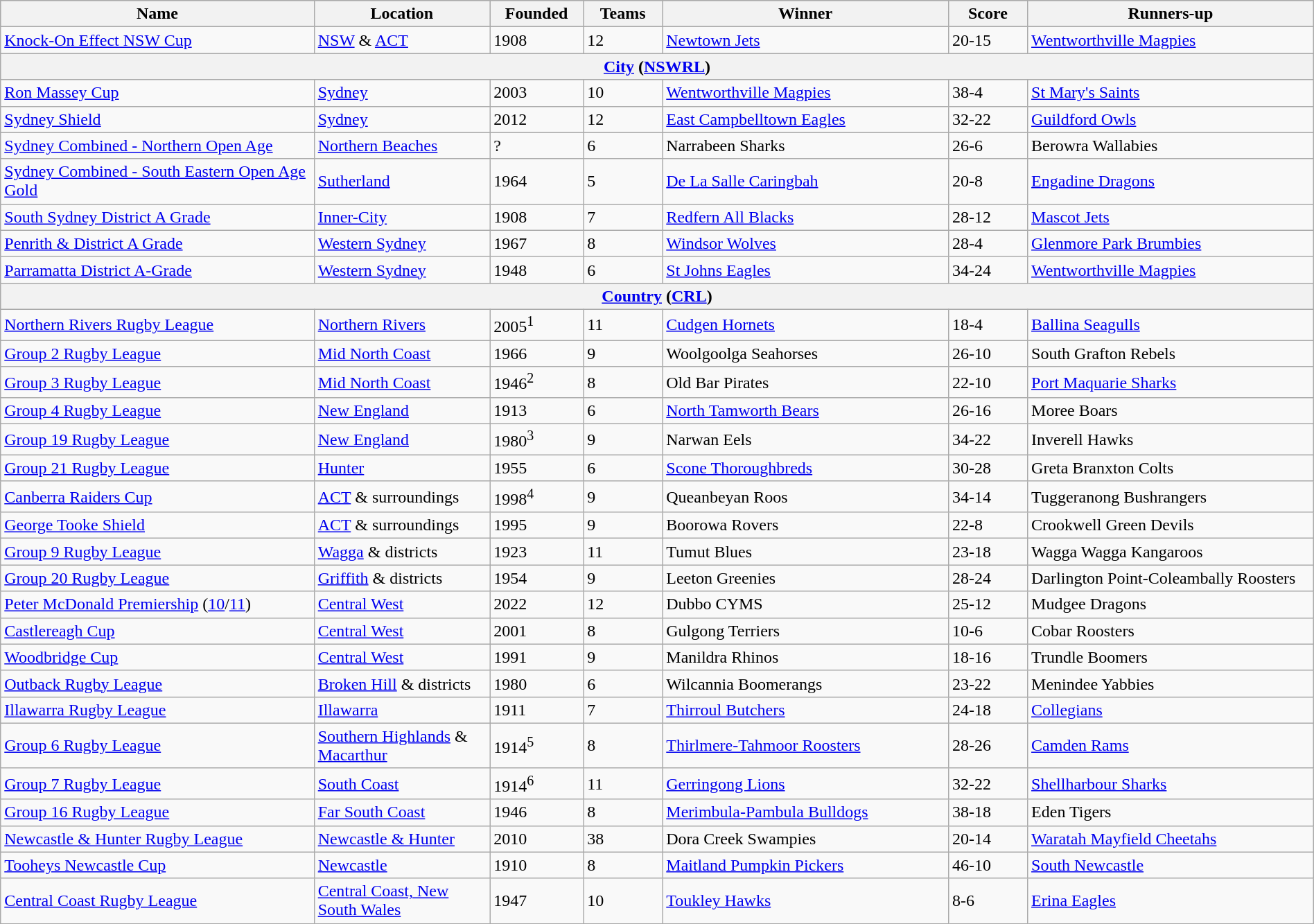<table class="wikitable" style="width:100%;">
<tr bgcolor=lightgrey>
<th width="220">Name</th>
<th width="120">Location</th>
<th width="50">Founded</th>
<th width="50">Teams</th>
<th width="200">Winner</th>
<th width="50">Score</th>
<th width="200">Runners-up</th>
</tr>
<tr>
<td><a href='#'>Knock-On Effect NSW Cup</a></td>
<td><a href='#'>NSW</a> & <a href='#'>ACT</a></td>
<td>1908</td>
<td>12</td>
<td> <a href='#'>Newtown Jets</a></td>
<td>20-15</td>
<td> <a href='#'>Wentworthville Magpies</a></td>
</tr>
<tr>
<th colspan=7><a href='#'>City</a> (<a href='#'>NSWRL</a>)</th>
</tr>
<tr>
<td><a href='#'>Ron Massey Cup</a></td>
<td><a href='#'>Sydney</a></td>
<td>2003</td>
<td>10</td>
<td> <a href='#'>Wentworthville Magpies</a></td>
<td>38-4</td>
<td> <a href='#'>St Mary's Saints</a></td>
</tr>
<tr>
<td><a href='#'>Sydney Shield</a></td>
<td><a href='#'>Sydney</a></td>
<td>2012</td>
<td>12</td>
<td> <a href='#'>East Campbelltown Eagles</a></td>
<td>32-22</td>
<td> <a href='#'>Guildford Owls</a></td>
</tr>
<tr>
<td><a href='#'>Sydney Combined - Northern Open Age</a></td>
<td><a href='#'>Northern Beaches</a></td>
<td>?</td>
<td>6</td>
<td> Narrabeen Sharks</td>
<td>26-6</td>
<td> Berowra Wallabies</td>
</tr>
<tr>
<td><a href='#'>Sydney Combined - South Eastern Open Age Gold</a></td>
<td><a href='#'>Sutherland</a></td>
<td>1964</td>
<td>5</td>
<td> <a href='#'>De La Salle Caringbah</a></td>
<td>20-8</td>
<td> <a href='#'>Engadine Dragons</a></td>
</tr>
<tr>
<td><a href='#'>South Sydney District A Grade</a></td>
<td><a href='#'>Inner-City</a></td>
<td>1908</td>
<td>7</td>
<td> <a href='#'>Redfern All Blacks</a></td>
<td>28-12</td>
<td> <a href='#'>Mascot Jets</a></td>
</tr>
<tr>
<td><a href='#'>Penrith & District A Grade</a></td>
<td><a href='#'>Western Sydney</a></td>
<td>1967</td>
<td>8</td>
<td> <a href='#'>Windsor Wolves</a></td>
<td>28-4</td>
<td> <a href='#'>Glenmore Park Brumbies</a></td>
</tr>
<tr>
<td><a href='#'>Parramatta District A-Grade</a></td>
<td><a href='#'>Western Sydney</a></td>
<td>1948</td>
<td>6</td>
<td> <a href='#'>St Johns Eagles</a></td>
<td>34-24</td>
<td> <a href='#'>Wentworthville Magpies</a></td>
</tr>
<tr>
<th colspan=7><a href='#'>Country</a> (<a href='#'>CRL</a>)</th>
</tr>
<tr>
<td><a href='#'>Northern Rivers Rugby League</a></td>
<td><a href='#'>Northern Rivers</a></td>
<td>2005<sup>1</sup></td>
<td>11</td>
<td> <a href='#'>Cudgen Hornets</a></td>
<td>18-4</td>
<td> <a href='#'>Ballina Seagulls</a></td>
</tr>
<tr>
<td><a href='#'>Group 2 Rugby League</a></td>
<td><a href='#'>Mid North Coast</a></td>
<td>1966</td>
<td>9</td>
<td> Woolgoolga Seahorses</td>
<td>26-10</td>
<td> South Grafton Rebels</td>
</tr>
<tr>
<td><a href='#'>Group 3 Rugby League</a></td>
<td><a href='#'>Mid North Coast</a></td>
<td>1946<sup>2</sup></td>
<td>8</td>
<td> Old Bar Pirates</td>
<td>22-10</td>
<td> <a href='#'>Port Maquarie Sharks</a></td>
</tr>
<tr>
<td><a href='#'>Group 4 Rugby League</a></td>
<td><a href='#'>New England</a></td>
<td>1913</td>
<td>6</td>
<td> <a href='#'>North Tamworth Bears</a></td>
<td>26-16</td>
<td> Moree Boars</td>
</tr>
<tr>
<td><a href='#'>Group 19 Rugby League</a></td>
<td><a href='#'>New England</a></td>
<td>1980<sup>3</sup></td>
<td>9</td>
<td> Narwan Eels</td>
<td>34-22</td>
<td> Inverell Hawks</td>
</tr>
<tr>
<td><a href='#'>Group 21 Rugby League</a></td>
<td><a href='#'>Hunter</a></td>
<td>1955</td>
<td>6</td>
<td> <a href='#'>Scone Thoroughbreds</a></td>
<td>30-28</td>
<td> Greta Branxton Colts</td>
</tr>
<tr>
<td><a href='#'>Canberra Raiders Cup</a></td>
<td><a href='#'>ACT</a> & surroundings</td>
<td>1998<sup>4</sup></td>
<td>9</td>
<td> Queanbeyan Roos</td>
<td>34-14</td>
<td> Tuggeranong Bushrangers</td>
</tr>
<tr>
<td><a href='#'>George Tooke Shield</a></td>
<td><a href='#'>ACT</a> & surroundings</td>
<td>1995</td>
<td>9</td>
<td> Boorowa Rovers</td>
<td>22-8</td>
<td> Crookwell Green Devils</td>
</tr>
<tr>
<td><a href='#'>Group 9 Rugby League</a></td>
<td><a href='#'>Wagga</a> & districts</td>
<td>1923</td>
<td>11</td>
<td> Tumut Blues</td>
<td>23-18</td>
<td> Wagga Wagga Kangaroos</td>
</tr>
<tr>
<td><a href='#'>Group 20 Rugby League</a></td>
<td><a href='#'>Griffith</a> & districts</td>
<td>1954</td>
<td>9</td>
<td> Leeton Greenies</td>
<td>28-24</td>
<td> Darlington Point-Coleambally Roosters</td>
</tr>
<tr>
<td><a href='#'>Peter McDonald Premiership</a> (<a href='#'>10</a>/<a href='#'>11</a>)</td>
<td><a href='#'>Central West</a></td>
<td>2022</td>
<td>12</td>
<td> Dubbo CYMS</td>
<td>25-12</td>
<td> Mudgee Dragons</td>
</tr>
<tr>
<td><a href='#'>Castlereagh Cup</a></td>
<td><a href='#'>Central West</a></td>
<td>2001</td>
<td>8</td>
<td> Gulgong Terriers</td>
<td>10-6</td>
<td> Cobar Roosters</td>
</tr>
<tr>
<td><a href='#'>Woodbridge Cup</a></td>
<td><a href='#'>Central West</a></td>
<td>1991</td>
<td>9</td>
<td> Manildra Rhinos</td>
<td>18-16</td>
<td> Trundle Boomers</td>
</tr>
<tr>
<td><a href='#'>Outback Rugby League</a></td>
<td><a href='#'>Broken Hill</a> & districts</td>
<td>1980</td>
<td>6</td>
<td> Wilcannia Boomerangs</td>
<td>23-22</td>
<td> Menindee Yabbies</td>
</tr>
<tr>
<td><a href='#'>Illawarra Rugby League</a></td>
<td><a href='#'>Illawarra</a></td>
<td>1911</td>
<td>7</td>
<td> <a href='#'>Thirroul Butchers</a></td>
<td>24-18</td>
<td> <a href='#'>Collegians</a></td>
</tr>
<tr>
<td><a href='#'>Group 6 Rugby League</a></td>
<td><a href='#'>Southern Highlands</a> & <a href='#'>Macarthur</a></td>
<td>1914<sup>5</sup></td>
<td>8</td>
<td> <a href='#'>Thirlmere-Tahmoor Roosters</a></td>
<td>28-26</td>
<td> <a href='#'>Camden Rams</a></td>
</tr>
<tr>
<td><a href='#'>Group 7 Rugby League</a></td>
<td><a href='#'>South Coast</a></td>
<td>1914<sup>6</sup></td>
<td>11</td>
<td> <a href='#'>Gerringong Lions</a></td>
<td>32-22</td>
<td> <a href='#'>Shellharbour Sharks</a></td>
</tr>
<tr>
<td><a href='#'>Group 16 Rugby League</a></td>
<td><a href='#'>Far South Coast</a></td>
<td>1946</td>
<td>8</td>
<td> <a href='#'>Merimbula-Pambula Bulldogs</a></td>
<td>38-18</td>
<td> Eden Tigers</td>
</tr>
<tr>
<td><a href='#'>Newcastle & Hunter Rugby League</a></td>
<td><a href='#'>Newcastle & Hunter</a></td>
<td>2010</td>
<td>38</td>
<td> Dora Creek Swampies</td>
<td>20-14</td>
<td> <a href='#'>Waratah Mayfield Cheetahs</a></td>
</tr>
<tr>
<td><a href='#'>Tooheys Newcastle Cup</a></td>
<td><a href='#'>Newcastle</a></td>
<td>1910</td>
<td>8</td>
<td> <a href='#'>Maitland Pumpkin Pickers</a></td>
<td>46-10</td>
<td> <a href='#'>South Newcastle</a></td>
</tr>
<tr>
<td><a href='#'>Central Coast Rugby League</a></td>
<td><a href='#'>Central Coast, New South Wales</a></td>
<td>1947</td>
<td>10</td>
<td> <a href='#'>Toukley Hawks</a></td>
<td>8-6</td>
<td> <a href='#'>Erina Eagles</a></td>
</tr>
</table>
